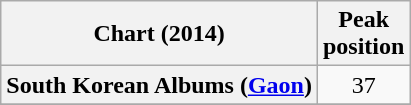<table class="wikitable sortable plainrowheaders" style="text-align:center">
<tr>
<th scope="col">Chart (2014)</th>
<th scope="col">Peak<br>position</th>
</tr>
<tr>
<th scope="row">South Korean Albums (<a href='#'>Gaon</a>)</th>
<td>37</td>
</tr>
<tr>
</tr>
</table>
